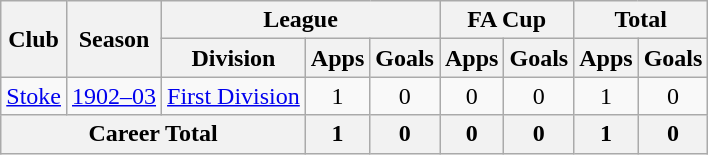<table class="wikitable" style="text-align: center;">
<tr>
<th rowspan="2">Club</th>
<th rowspan="2">Season</th>
<th colspan="3">League</th>
<th colspan="2">FA Cup</th>
<th colspan="2">Total</th>
</tr>
<tr>
<th>Division</th>
<th>Apps</th>
<th>Goals</th>
<th>Apps</th>
<th>Goals</th>
<th>Apps</th>
<th>Goals</th>
</tr>
<tr>
<td><a href='#'>Stoke</a></td>
<td><a href='#'>1902–03</a></td>
<td><a href='#'>First Division</a></td>
<td>1</td>
<td>0</td>
<td>0</td>
<td>0</td>
<td>1</td>
<td>0</td>
</tr>
<tr>
<th colspan="3">Career Total</th>
<th>1</th>
<th>0</th>
<th>0</th>
<th>0</th>
<th>1</th>
<th>0</th>
</tr>
</table>
